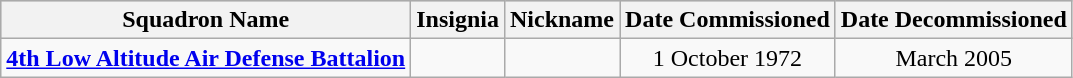<table class="wikitable" style="text-align:center;">
<tr bgcolor="#CCCCCC">
<th>Squadron Name</th>
<th>Insignia</th>
<th>Nickname</th>
<th>Date Commissioned</th>
<th>Date Decommissioned</th>
</tr>
<tr>
<td><strong><a href='#'>4th Low Altitude Air Defense Battalion</a></strong></td>
<td><strong></strong></td>
<td></td>
<td>1 October 1972</td>
<td>March 2005</td>
</tr>
</table>
